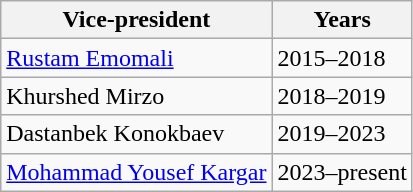<table class="wikitable">
<tr>
<th>Vice-president</th>
<th>Years</th>
</tr>
<tr>
<td> <a href='#'>Rustam Emomali</a></td>
<td>2015–2018</td>
</tr>
<tr>
<td> Khurshed Mirzo</td>
<td>2018–2019</td>
</tr>
<tr>
<td> Dastanbek Konokbaev</td>
<td>2019–2023</td>
</tr>
<tr>
<td> <a href='#'>Mohammad Yousef Kargar</a></td>
<td>2023–present</td>
</tr>
</table>
